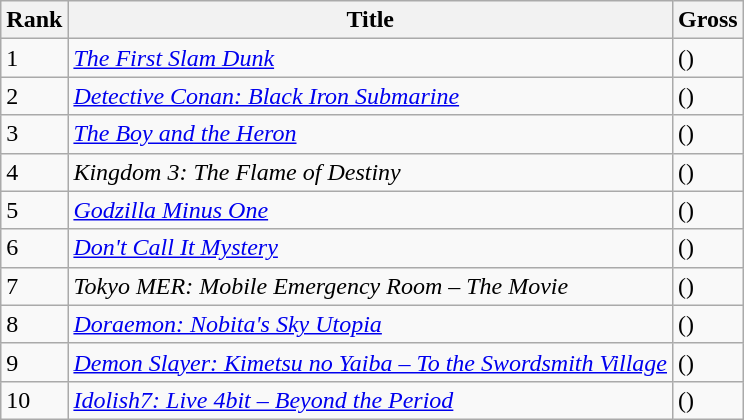<table class="wikitable sortable" style="margin:auto; margin:auto;">
<tr>
<th>Rank</th>
<th>Title</th>
<th>Gross</th>
</tr>
<tr>
<td>1</td>
<td><em><a href='#'>The First Slam Dunk</a></em></td>
<td> ()</td>
</tr>
<tr>
<td>2</td>
<td><em><a href='#'>Detective Conan: Black Iron Submarine</a></em></td>
<td> ()</td>
</tr>
<tr>
<td>3</td>
<td><em><a href='#'>The Boy and the Heron</a></em></td>
<td> ()</td>
</tr>
<tr>
<td>4</td>
<td><em>Kingdom 3: The Flame of Destiny</em></td>
<td> ()</td>
</tr>
<tr>
<td>5</td>
<td><em><a href='#'>Godzilla Minus One</a></em></td>
<td> ()</td>
</tr>
<tr>
<td>6</td>
<td><em><a href='#'>Don't Call It Mystery</a></em></td>
<td> ()</td>
</tr>
<tr>
<td>7</td>
<td><em>Tokyo MER: Mobile Emergency Room – The Movie</em></td>
<td> ()</td>
</tr>
<tr>
<td>8</td>
<td><em><a href='#'>Doraemon: Nobita's Sky Utopia</a></em></td>
<td> ()</td>
</tr>
<tr>
<td>9</td>
<td><em><a href='#'>Demon Slayer: Kimetsu no Yaiba – To the Swordsmith Village</a></em></td>
<td> ()</td>
</tr>
<tr>
<td>10</td>
<td><em><a href='#'>Idolish7: Live 4bit – Beyond the Period</a></em></td>
<td> ()</td>
</tr>
</table>
